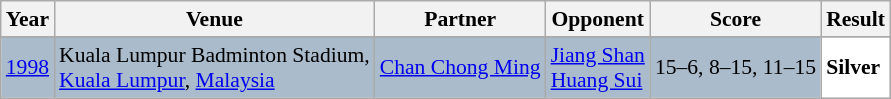<table class="sortable wikitable" style="font-size: 90%;">
<tr>
<th>Year</th>
<th>Venue</th>
<th>Partner</th>
<th>Opponent</th>
<th>Score</th>
<th>Result</th>
</tr>
<tr>
</tr>
<tr style="background:#AABBCC">
<td align="center"><a href='#'>1998</a></td>
<td align="left">Kuala Lumpur Badminton Stadium,<br><a href='#'>Kuala Lumpur</a>, <a href='#'>Malaysia</a></td>
<td align="left"> <a href='#'>Chan Chong Ming</a></td>
<td align="left"> <a href='#'>Jiang Shan</a> <br>  <a href='#'>Huang Sui</a></td>
<td align="left">15–6, 8–15, 11–15</td>
<td style="text-align:left; background:white"> <strong>Silver</strong></td>
</tr>
</table>
